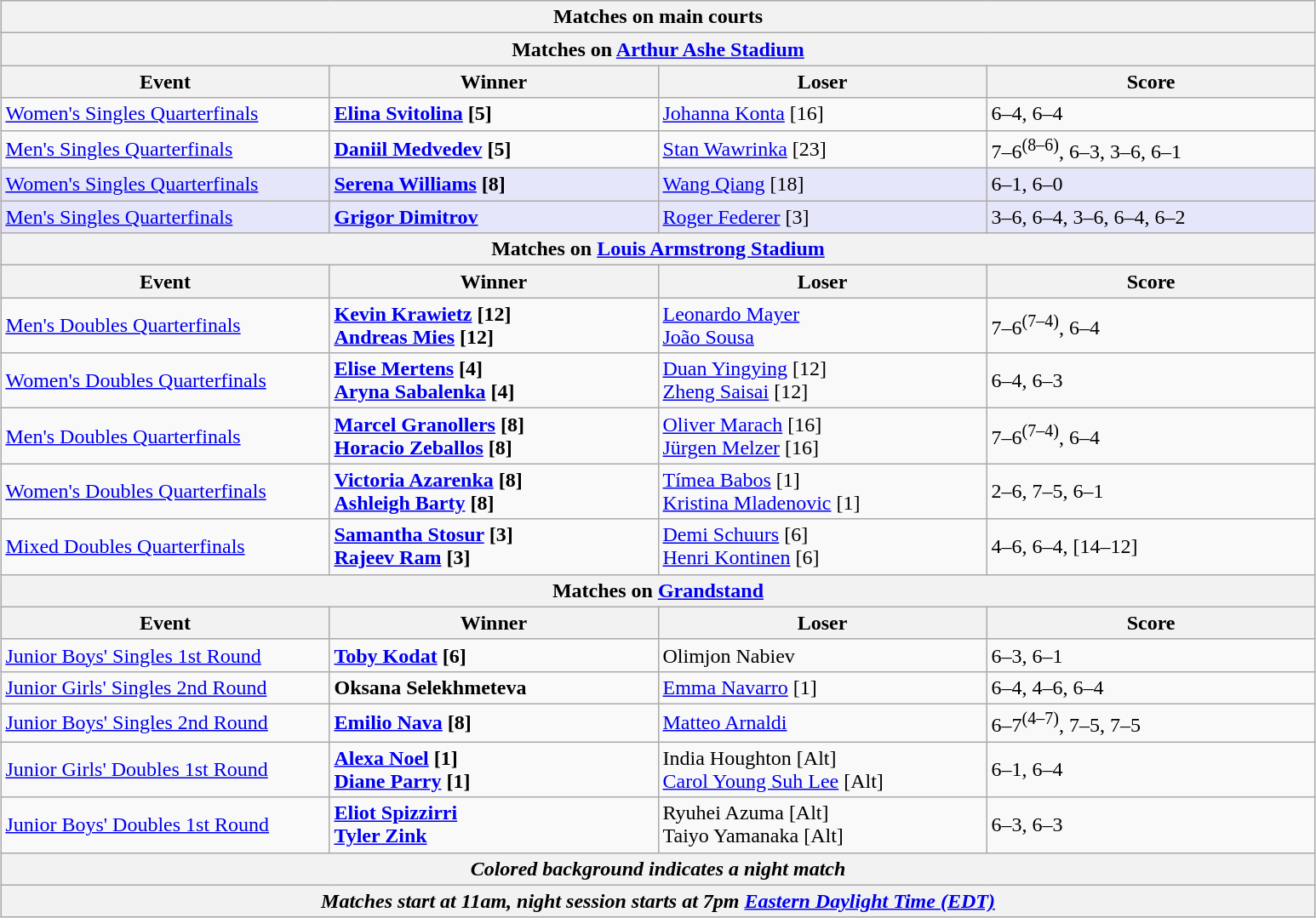<table class="wikitable" style="margin:auto;">
<tr>
<th colspan="4" style="white-space:nowrap;">Matches on main courts</th>
</tr>
<tr>
<th colspan="4"><strong>Matches on <a href='#'>Arthur Ashe Stadium</a></strong></th>
</tr>
<tr>
<th width=250>Event</th>
<th width=250>Winner</th>
<th width=250>Loser</th>
<th width=250>Score</th>
</tr>
<tr>
<td><a href='#'>Women's Singles Quarterfinals</a></td>
<td> <strong><a href='#'>Elina Svitolina</a> [5]</strong></td>
<td> <a href='#'>Johanna Konta</a> [16]</td>
<td>6–4, 6–4</td>
</tr>
<tr>
<td><a href='#'>Men's Singles Quarterfinals</a></td>
<td> <strong><a href='#'>Daniil Medvedev</a> [5]</strong></td>
<td> <a href='#'>Stan Wawrinka</a> [23]</td>
<td>7–6<sup>(8–6)</sup>, 6–3, 3–6, 6–1</td>
</tr>
<tr bgcolor="lavender">
<td><a href='#'>Women's Singles Quarterfinals</a></td>
<td> <strong><a href='#'>Serena Williams</a> [8]</strong></td>
<td> <a href='#'>Wang Qiang</a> [18]</td>
<td>6–1, 6–0</td>
</tr>
<tr bgcolor=lavender>
<td><a href='#'>Men's Singles Quarterfinals</a></td>
<td> <strong><a href='#'>Grigor Dimitrov</a></strong></td>
<td> <a href='#'>Roger Federer</a> [3]</td>
<td>3–6, 6–4, 3–6, 6–4, 6–2</td>
</tr>
<tr>
<th colspan="4"><strong>Matches on <a href='#'>Louis Armstrong Stadium</a></strong></th>
</tr>
<tr>
<th width=250>Event</th>
<th width=250>Winner</th>
<th width=250>Loser</th>
<th width=250>Score</th>
</tr>
<tr>
<td><a href='#'>Men's Doubles Quarterfinals</a></td>
<td> <strong><a href='#'>Kevin Krawietz</a> [12]</strong> <br>  <strong><a href='#'>Andreas Mies</a> [12]</strong></td>
<td> <a href='#'>Leonardo Mayer</a> <br>  <a href='#'>João Sousa</a></td>
<td>7–6<sup>(7–4)</sup>, 6–4</td>
</tr>
<tr>
<td><a href='#'>Women's Doubles Quarterfinals</a></td>
<td> <strong><a href='#'>Elise Mertens</a> [4]</strong> <br>  <strong><a href='#'>Aryna Sabalenka</a> [4]</strong></td>
<td> <a href='#'>Duan Yingying</a> [12] <br>  <a href='#'>Zheng Saisai</a> [12]</td>
<td>6–4, 6–3</td>
</tr>
<tr>
<td><a href='#'>Men's Doubles Quarterfinals</a></td>
<td> <strong><a href='#'>Marcel Granollers</a> [8]</strong> <br>  <strong><a href='#'>Horacio Zeballos</a> [8]</strong></td>
<td> <a href='#'>Oliver Marach</a> [16] <br>  <a href='#'>Jürgen Melzer</a> [16]</td>
<td>7–6<sup>(7–4)</sup>, 6–4</td>
</tr>
<tr>
<td><a href='#'>Women's Doubles Quarterfinals</a></td>
<td> <strong><a href='#'>Victoria Azarenka</a> [8]</strong> <br>  <strong><a href='#'>Ashleigh Barty</a> [8]</strong></td>
<td> <a href='#'>Tímea Babos</a> [1] <br>  <a href='#'>Kristina Mladenovic</a> [1]</td>
<td>2–6, 7–5, 6–1</td>
</tr>
<tr>
<td><a href='#'>Mixed Doubles Quarterfinals</a></td>
<td> <strong><a href='#'>Samantha Stosur</a> [3]</strong> <br>  <strong><a href='#'>Rajeev Ram</a> [3]</strong></td>
<td> <a href='#'>Demi Schuurs</a> [6] <br>  <a href='#'>Henri Kontinen</a> [6]</td>
<td>4–6, 6–4, [14–12]</td>
</tr>
<tr>
<th colspan="4"><strong>Matches on <a href='#'>Grandstand</a></strong></th>
</tr>
<tr>
<th width=250>Event</th>
<th width=250>Winner</th>
<th width=250>Loser</th>
<th width=250>Score</th>
</tr>
<tr>
<td><a href='#'>Junior Boys' Singles 1st Round</a></td>
<td> <strong><a href='#'>Toby Kodat</a> [6]</strong></td>
<td> Olimjon Nabiev</td>
<td>6–3, 6–1</td>
</tr>
<tr>
<td><a href='#'>Junior Girls' Singles 2nd Round</a></td>
<td> <strong>Oksana Selekhmeteva</strong></td>
<td> <a href='#'>Emma Navarro</a> [1]</td>
<td>6–4, 4–6, 6–4</td>
</tr>
<tr>
<td><a href='#'>Junior Boys' Singles 2nd Round</a></td>
<td> <strong><a href='#'>Emilio Nava</a> [8]</strong></td>
<td> <a href='#'>Matteo Arnaldi</a></td>
<td>6–7<sup>(4–7)</sup>, 7–5, 7–5</td>
</tr>
<tr>
<td><a href='#'>Junior Girls' Doubles 1st Round</a></td>
<td> <strong><a href='#'>Alexa Noel</a> [1]</strong> <br>  <strong><a href='#'>Diane Parry</a> [1]</strong></td>
<td> India Houghton [Alt] <br>  <a href='#'>Carol Young Suh Lee</a> [Alt]</td>
<td>6–1, 6–4</td>
</tr>
<tr>
<td><a href='#'>Junior Boys' Doubles 1st Round</a></td>
<td> <strong><a href='#'>Eliot Spizzirri</a></strong> <br>  <strong><a href='#'>Tyler Zink</a></strong></td>
<td> Ryuhei Azuma [Alt] <br>  Taiyo Yamanaka [Alt]</td>
<td>6–3, 6–3</td>
</tr>
<tr>
<th colspan=4><em>Colored background indicates a night match</em></th>
</tr>
<tr>
<th colspan=4><em>Matches start at 11am, night session starts at 7pm <a href='#'>Eastern Daylight Time (EDT)</a></em></th>
</tr>
</table>
